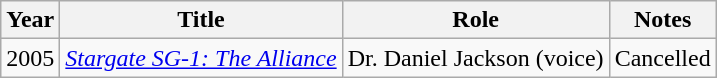<table class="wikitable">
<tr>
<th>Year</th>
<th>Title</th>
<th>Role</th>
<th>Notes</th>
</tr>
<tr>
<td>2005</td>
<td><em><a href='#'>Stargate SG-1: The Alliance</a></em></td>
<td>Dr. Daniel Jackson (voice)</td>
<td>Cancelled</td>
</tr>
</table>
